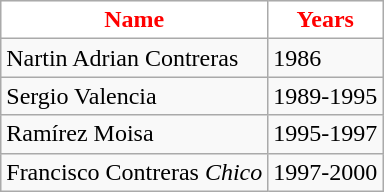<table class="wikitable">
<tr>
<th style="color:#FF0000; background:#FFFFFF;">Name</th>
<th style="color:#FF0000; background:#FFFFFF;">Years</th>
</tr>
<tr>
<td> Nartin Adrian  Contreras</td>
<td>1986</td>
</tr>
<tr>
<td> Sergio Valencia</td>
<td>1989-1995</td>
</tr>
<tr>
<td> Ramírez Moisa</td>
<td>1995-1997</td>
</tr>
<tr>
<td> Francisco Contreras <em>Chico</em></td>
<td>1997-2000</td>
</tr>
</table>
